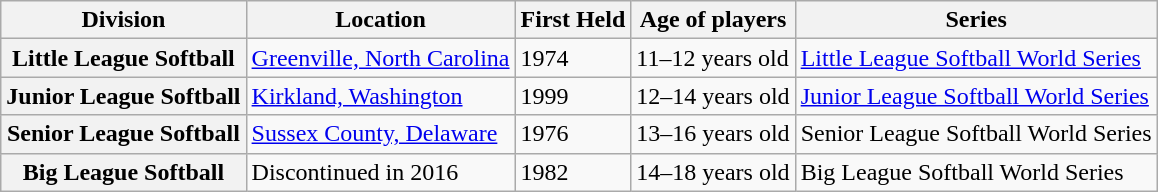<table class="wikitable">
<tr>
<th scope="col">Division</th>
<th scope="col">Location</th>
<th scope="col">First Held</th>
<th scope="col">Age of players</th>
<th scope="col">Series</th>
</tr>
<tr>
<th scope="row">Little League Softball</th>
<td><a href='#'>Greenville, North Carolina</a></td>
<td>1974</td>
<td>11–12 years old</td>
<td><a href='#'>Little League Softball World Series</a></td>
</tr>
<tr>
<th scope="row">Junior League Softball</th>
<td><a href='#'>Kirkland, Washington</a></td>
<td>1999</td>
<td>12–14 years old</td>
<td><a href='#'>Junior League Softball World Series</a></td>
</tr>
<tr>
<th scope="row">Senior League Softball</th>
<td><a href='#'>Sussex County, Delaware</a></td>
<td>1976</td>
<td>13–16 years old</td>
<td>Senior League Softball World Series</td>
</tr>
<tr>
<th scope="row">Big League Softball</th>
<td>Discontinued in 2016</td>
<td>1982</td>
<td>14–18 years old</td>
<td>Big League Softball World Series</td>
</tr>
</table>
